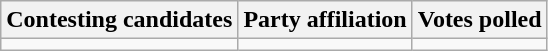<table class="wikitable sortable">
<tr>
<th>Contesting candidates</th>
<th>Party affiliation</th>
<th>Votes polled</th>
</tr>
<tr>
<td></td>
<td></td>
<td></td>
</tr>
</table>
